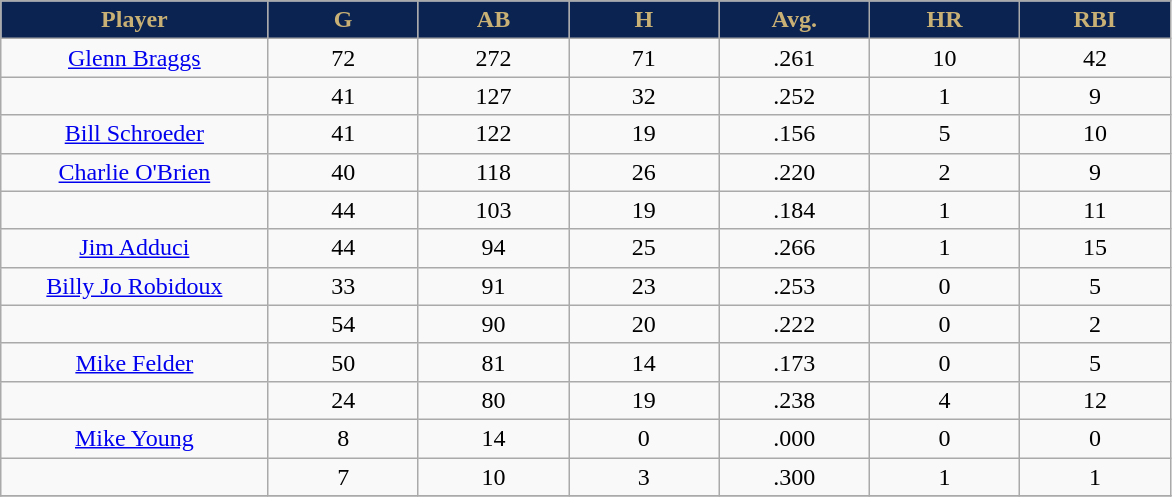<table class="wikitable sortable">
<tr>
<th style="background:#0a2351;color:#c9b074;" width="16%">Player</th>
<th style="background:#0a2351;color:#c9b074;" width="9%">G</th>
<th style="background:#0a2351;color:#c9b074;" width="9%">AB</th>
<th style="background:#0a2351;color:#c9b074;" width="9%">H</th>
<th style="background:#0a2351;color:#c9b074;" width="9%">Avg.</th>
<th style="background:#0a2351;color:#c9b074;" width="9%">HR</th>
<th style="background:#0a2351;color:#c9b074;" width="9%">RBI</th>
</tr>
<tr align="center">
<td><a href='#'>Glenn Braggs</a></td>
<td>72</td>
<td>272</td>
<td>71</td>
<td>.261</td>
<td>10</td>
<td>42</td>
</tr>
<tr align="center">
<td></td>
<td>41</td>
<td>127</td>
<td>32</td>
<td>.252</td>
<td>1</td>
<td>9</td>
</tr>
<tr align="center">
<td><a href='#'>Bill Schroeder</a></td>
<td>41</td>
<td>122</td>
<td>19</td>
<td>.156</td>
<td>5</td>
<td>10</td>
</tr>
<tr align="center">
<td><a href='#'>Charlie O'Brien</a></td>
<td>40</td>
<td>118</td>
<td>26</td>
<td>.220</td>
<td>2</td>
<td>9</td>
</tr>
<tr align="center">
<td></td>
<td>44</td>
<td>103</td>
<td>19</td>
<td>.184</td>
<td>1</td>
<td>11</td>
</tr>
<tr align="center">
<td><a href='#'>Jim Adduci</a></td>
<td>44</td>
<td>94</td>
<td>25</td>
<td>.266</td>
<td>1</td>
<td>15</td>
</tr>
<tr align="center">
<td><a href='#'>Billy Jo Robidoux</a></td>
<td>33</td>
<td>91</td>
<td>23</td>
<td>.253</td>
<td>0</td>
<td>5</td>
</tr>
<tr align="center">
<td></td>
<td>54</td>
<td>90</td>
<td>20</td>
<td>.222</td>
<td>0</td>
<td>2</td>
</tr>
<tr align="center">
<td><a href='#'>Mike Felder</a></td>
<td>50</td>
<td>81</td>
<td>14</td>
<td>.173</td>
<td>0</td>
<td>5</td>
</tr>
<tr align="center">
<td></td>
<td>24</td>
<td>80</td>
<td>19</td>
<td>.238</td>
<td>4</td>
<td>12</td>
</tr>
<tr align="center">
<td><a href='#'>Mike Young</a></td>
<td>8</td>
<td>14</td>
<td>0</td>
<td>.000</td>
<td>0</td>
<td>0</td>
</tr>
<tr align="center">
<td></td>
<td>7</td>
<td>10</td>
<td>3</td>
<td>.300</td>
<td>1</td>
<td>1</td>
</tr>
<tr align="center">
</tr>
</table>
